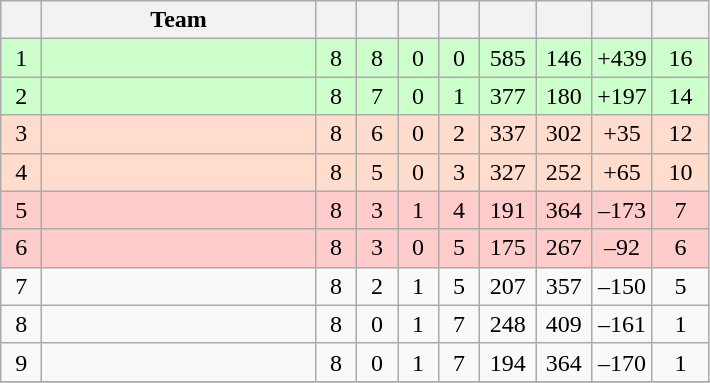<table class=wikitable style=text-align:center>
<tr>
<th width=20 abbr=Position></th>
<th width=175>Team</th>
<th width=20 abbr=Played></th>
<th width=20 abbr=Won></th>
<th width=20 abbr=Drawn></th>
<th width=20 abbr=Lost></th>
<th width=30 abbr=Goal for></th>
<th width=30 abbr=Goal against></th>
<th width=30 abbr=Goal difference></th>
<th width=30 abbr=Points></th>
</tr>
<tr bgcolor=#CCFFCC>
<td>1</td>
<td align=left></td>
<td>8</td>
<td>8</td>
<td>0</td>
<td>0</td>
<td>585</td>
<td>146</td>
<td>+439</td>
<td>16</td>
</tr>
<tr bgcolor=#CCFFCC>
<td>2</td>
<td align=left></td>
<td>8</td>
<td>7</td>
<td>0</td>
<td>1</td>
<td>377</td>
<td>180</td>
<td>+197</td>
<td>14</td>
</tr>
<tr bgcolor=#FFDCCC>
<td>3</td>
<td align=left></td>
<td>8</td>
<td>6</td>
<td>0</td>
<td>2</td>
<td>337</td>
<td>302</td>
<td>+35</td>
<td>12</td>
</tr>
<tr bgcolor=#FFDCCC>
<td>4</td>
<td align=left></td>
<td>8</td>
<td>5</td>
<td>0</td>
<td>3</td>
<td>327</td>
<td>252</td>
<td>+65</td>
<td>10</td>
</tr>
<tr bgcolor=#FFCCCC>
<td>5</td>
<td align=left></td>
<td>8</td>
<td>3</td>
<td>1</td>
<td>4</td>
<td>191</td>
<td>364</td>
<td>–173</td>
<td>7</td>
</tr>
<tr bgcolor=#FFCCCC>
<td>6</td>
<td align=left></td>
<td>8</td>
<td>3</td>
<td>0</td>
<td>5</td>
<td>175</td>
<td>267</td>
<td>–92</td>
<td>6</td>
</tr>
<tr>
<td>7</td>
<td align=left></td>
<td>8</td>
<td>2</td>
<td>1</td>
<td>5</td>
<td>207</td>
<td>357</td>
<td>–150</td>
<td>5</td>
</tr>
<tr>
<td>8</td>
<td align=left></td>
<td>8</td>
<td>0</td>
<td>1</td>
<td>7</td>
<td>248</td>
<td>409</td>
<td>–161</td>
<td>1</td>
</tr>
<tr>
<td>9</td>
<td align=left></td>
<td>8</td>
<td>0</td>
<td>1</td>
<td>7</td>
<td>194</td>
<td>364</td>
<td>–170</td>
<td>1</td>
</tr>
<tr>
</tr>
</table>
